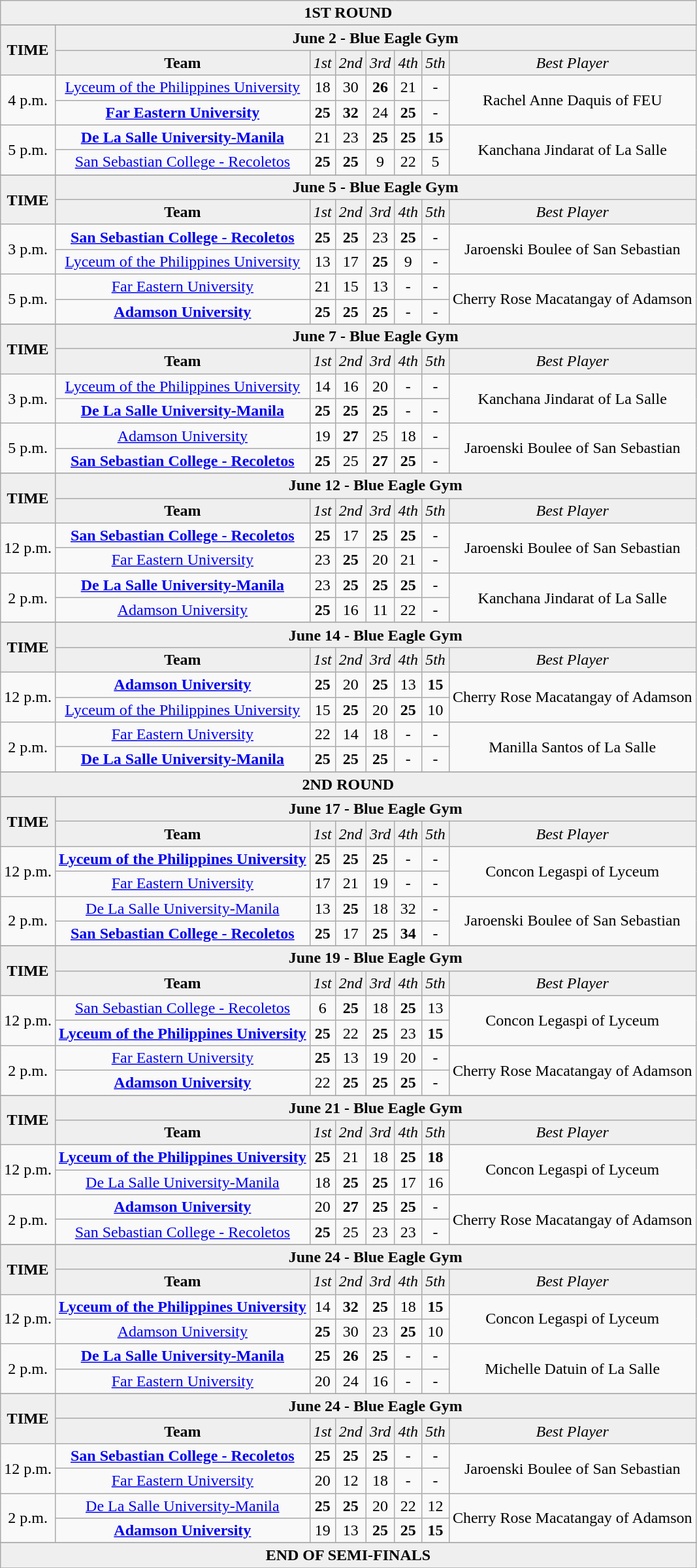<table class="wikitable" style="text-align: center">
<tr bgcolor="#efefef">
<td colspan=8><strong>1ST ROUND</strong></td>
</tr>
<tr bgcolor="#efefef">
</tr>
<tr>
</tr>
<tr bgcolor="#efefef">
<td rowspan=2><strong>TIME</strong></td>
<td colspan=7><strong>June 2 - Blue Eagle Gym</strong></td>
</tr>
<tr bgcolor="#efefef">
<td><strong>Team</strong></td>
<td><em>1st</em></td>
<td><em>2nd</em></td>
<td><em>3rd</em></td>
<td><em>4th</em></td>
<td><em>5th</em></td>
<td><em>Best Player</em></td>
</tr>
<tr>
<td rowspan=2>4 p.m.</td>
<td><a href='#'>Lyceum of the Philippines University</a></td>
<td>18</td>
<td>30</td>
<td><strong>26</strong></td>
<td>21</td>
<td>-</td>
<td rowspan=2>Rachel Anne Daquis of FEU</td>
</tr>
<tr>
<td><strong><a href='#'>Far Eastern University</a></strong></td>
<td><strong>25</strong></td>
<td><strong>32</strong></td>
<td>24</td>
<td><strong>25</strong></td>
<td>-</td>
</tr>
<tr>
<td rowspan=2>5 p.m.</td>
<td><strong><a href='#'>De La Salle University-Manila</a></strong></td>
<td>21</td>
<td>23</td>
<td><strong>25</strong></td>
<td><strong>25</strong></td>
<td><strong>15</strong></td>
<td rowspan=2>Kanchana Jindarat of La Salle</td>
</tr>
<tr>
<td><a href='#'>San Sebastian College - Recoletos</a></td>
<td><strong>25</strong></td>
<td><strong>25</strong></td>
<td>9</td>
<td>22</td>
<td>5</td>
</tr>
<tr>
</tr>
<tr bgcolor="#efefef">
<td rowspan=2><strong>TIME</strong></td>
<td colspan=7><strong>June 5 - Blue Eagle Gym</strong></td>
</tr>
<tr bgcolor="#efefef">
<td><strong>Team</strong></td>
<td><em>1st</em></td>
<td><em>2nd</em></td>
<td><em>3rd</em></td>
<td><em>4th</em></td>
<td><em>5th</em></td>
<td><em>Best Player</em></td>
</tr>
<tr>
<td rowspan=2>3 p.m.</td>
<td><strong><a href='#'>San Sebastian College - Recoletos</a></strong></td>
<td><strong>25</strong></td>
<td><strong>25</strong></td>
<td>23</td>
<td><strong>25</strong></td>
<td>-</td>
<td rowspan=2>Jaroenski Boulee of San Sebastian</td>
</tr>
<tr>
<td><a href='#'>Lyceum of the Philippines University</a></td>
<td>13</td>
<td>17</td>
<td><strong>25</strong></td>
<td>9</td>
<td>-</td>
</tr>
<tr>
<td rowspan=2>5 p.m.</td>
<td><a href='#'>Far Eastern University</a></td>
<td>21</td>
<td>15</td>
<td>13</td>
<td>-</td>
<td>-</td>
<td rowspan=2>Cherry Rose Macatangay of Adamson</td>
</tr>
<tr>
<td><strong><a href='#'>Adamson University</a></strong></td>
<td><strong>25</strong></td>
<td><strong>25</strong></td>
<td><strong>25</strong></td>
<td>-</td>
<td>-</td>
</tr>
<tr>
</tr>
<tr bgcolor="#efefef">
<td rowspan=2><strong>TIME</strong></td>
<td colspan=7><strong>June 7 - Blue Eagle Gym</strong></td>
</tr>
<tr bgcolor="#efefef">
<td><strong>Team</strong></td>
<td><em>1st</em></td>
<td><em>2nd</em></td>
<td><em>3rd</em></td>
<td><em>4th</em></td>
<td><em>5th</em></td>
<td><em>Best Player</em></td>
</tr>
<tr>
<td rowspan=2>3 p.m.</td>
<td><a href='#'>Lyceum of the Philippines University</a></td>
<td>14</td>
<td>16</td>
<td>20</td>
<td>-</td>
<td>-</td>
<td rowspan=2>Kanchana Jindarat of La Salle</td>
</tr>
<tr>
<td><strong><a href='#'>De La Salle University-Manila</a></strong></td>
<td><strong>25</strong></td>
<td><strong>25</strong></td>
<td><strong>25</strong></td>
<td>-</td>
<td>-</td>
</tr>
<tr>
<td rowspan=2>5 p.m.</td>
<td><a href='#'>Adamson University</a></td>
<td>19</td>
<td><strong>27</strong></td>
<td>25</td>
<td>18</td>
<td>-</td>
<td rowspan=2>Jaroenski Boulee of San Sebastian</td>
</tr>
<tr>
<td><strong><a href='#'>San Sebastian College - Recoletos</a></strong></td>
<td><strong>25</strong></td>
<td>25</td>
<td><strong>27</strong></td>
<td><strong>25</strong></td>
<td>-</td>
</tr>
<tr>
</tr>
<tr bgcolor="#efefef">
<td rowspan=2><strong>TIME</strong></td>
<td colspan=7><strong>June 12 - Blue Eagle Gym</strong></td>
</tr>
<tr bgcolor="#efefef">
<td><strong>Team</strong></td>
<td><em>1st</em></td>
<td><em>2nd</em></td>
<td><em>3rd</em></td>
<td><em>4th</em></td>
<td><em>5th</em></td>
<td><em>Best Player</em></td>
</tr>
<tr>
<td rowspan=2>12 p.m.</td>
<td><strong><a href='#'>San Sebastian College - Recoletos</a></strong></td>
<td><strong>25</strong></td>
<td>17</td>
<td><strong>25</strong></td>
<td><strong>25</strong></td>
<td>-</td>
<td rowspan=2>Jaroenski Boulee of San Sebastian</td>
</tr>
<tr>
<td><a href='#'>Far Eastern University</a></td>
<td>23</td>
<td><strong>25</strong></td>
<td>20</td>
<td>21</td>
<td>-</td>
</tr>
<tr>
<td rowspan=2>2 p.m.</td>
<td><strong><a href='#'>De La Salle University-Manila</a></strong></td>
<td>23</td>
<td><strong>25</strong></td>
<td><strong>25</strong></td>
<td><strong>25</strong></td>
<td>-</td>
<td rowspan=2>Kanchana Jindarat of La Salle</td>
</tr>
<tr>
<td><a href='#'>Adamson University</a></td>
<td><strong>25</strong></td>
<td>16</td>
<td>11</td>
<td>22</td>
<td>-</td>
</tr>
<tr>
</tr>
<tr bgcolor="#efefef">
<td rowspan=2><strong>TIME</strong></td>
<td colspan=7><strong>June 14 - Blue Eagle Gym</strong></td>
</tr>
<tr bgcolor="#efefef">
<td><strong>Team</strong></td>
<td><em>1st</em></td>
<td><em>2nd</em></td>
<td><em>3rd</em></td>
<td><em>4th</em></td>
<td><em>5th</em></td>
<td><em>Best Player</em></td>
</tr>
<tr>
<td rowspan=2>12 p.m.</td>
<td><strong><a href='#'>Adamson University</a></strong></td>
<td><strong>25</strong></td>
<td>20</td>
<td><strong>25</strong></td>
<td>13</td>
<td><strong>15</strong></td>
<td rowspan=2>Cherry Rose Macatangay of Adamson</td>
</tr>
<tr>
<td><a href='#'>Lyceum of the Philippines University</a></td>
<td>15</td>
<td><strong>25</strong></td>
<td>20</td>
<td><strong>25</strong></td>
<td>10</td>
</tr>
<tr>
<td rowspan=2>2 p.m.</td>
<td><a href='#'>Far Eastern University</a></td>
<td>22</td>
<td>14</td>
<td>18</td>
<td>-</td>
<td>-</td>
<td rowspan=2>Manilla Santos of La Salle</td>
</tr>
<tr>
<td><strong><a href='#'>De La Salle University-Manila</a></strong></td>
<td><strong>25</strong></td>
<td><strong>25</strong></td>
<td><strong>25</strong></td>
<td>-</td>
<td>-</td>
</tr>
<tr>
</tr>
<tr bgcolor="#efefef">
<td colspan=8><strong>2ND ROUND</strong></td>
</tr>
<tr bgcolor="#efefef">
</tr>
<tr>
</tr>
<tr bgcolor="#efefef">
<td rowspan=2><strong>TIME</strong></td>
<td colspan=7><strong>June 17 - Blue Eagle Gym</strong></td>
</tr>
<tr bgcolor="#efefef">
<td><strong>Team</strong></td>
<td><em>1st</em></td>
<td><em>2nd</em></td>
<td><em>3rd</em></td>
<td><em>4th</em></td>
<td><em>5th</em></td>
<td><em>Best Player</em></td>
</tr>
<tr>
<td rowspan=2>12 p.m.</td>
<td><strong><a href='#'>Lyceum of the Philippines University</a></strong></td>
<td><strong>25</strong></td>
<td><strong>25</strong></td>
<td><strong>25</strong></td>
<td>-</td>
<td>-</td>
<td rowspan=2>Concon Legaspi of Lyceum</td>
</tr>
<tr>
<td><a href='#'>Far Eastern University</a></td>
<td>17</td>
<td>21</td>
<td>19</td>
<td>-</td>
<td>-</td>
</tr>
<tr>
<td rowspan=2>2 p.m.</td>
<td><a href='#'>De La Salle University-Manila</a></td>
<td>13</td>
<td><strong>25</strong></td>
<td>18</td>
<td>32</td>
<td>-</td>
<td rowspan=2>Jaroenski Boulee of San Sebastian</td>
</tr>
<tr>
<td><strong><a href='#'>San Sebastian College - Recoletos</a></strong></td>
<td><strong>25</strong></td>
<td>17</td>
<td><strong>25</strong></td>
<td><strong>34</strong></td>
<td>-</td>
</tr>
<tr>
</tr>
<tr bgcolor="#efefef">
<td rowspan=2><strong>TIME</strong></td>
<td colspan=7><strong>June 19 - Blue Eagle Gym</strong></td>
</tr>
<tr bgcolor="#efefef">
<td><strong>Team</strong></td>
<td><em>1st</em></td>
<td><em>2nd</em></td>
<td><em>3rd</em></td>
<td><em>4th</em></td>
<td><em>5th</em></td>
<td><em>Best Player</em></td>
</tr>
<tr>
<td rowspan=2>12 p.m.</td>
<td><a href='#'>San Sebastian College - Recoletos</a></td>
<td>6</td>
<td><strong>25</strong></td>
<td>18</td>
<td><strong>25</strong></td>
<td>13</td>
<td rowspan=2>Concon Legaspi of Lyceum</td>
</tr>
<tr>
<td><strong><a href='#'>Lyceum of the Philippines University</a></strong></td>
<td><strong>25</strong></td>
<td>22</td>
<td><strong>25</strong></td>
<td>23</td>
<td><strong>15</strong></td>
</tr>
<tr>
<td rowspan=2>2 p.m.</td>
<td><a href='#'>Far Eastern University</a></td>
<td><strong>25</strong></td>
<td>13</td>
<td>19</td>
<td>20</td>
<td>-</td>
<td rowspan=2>Cherry Rose Macatangay of Adamson</td>
</tr>
<tr>
<td><strong><a href='#'>Adamson University</a></strong></td>
<td>22</td>
<td><strong>25</strong></td>
<td><strong>25</strong></td>
<td><strong>25</strong></td>
<td>-</td>
</tr>
<tr>
</tr>
<tr bgcolor="#efefef">
<td rowspan=2><strong>TIME</strong></td>
<td colspan=7><strong>June 21 - Blue Eagle Gym</strong></td>
</tr>
<tr bgcolor="#efefef">
<td><strong>Team</strong></td>
<td><em>1st</em></td>
<td><em>2nd</em></td>
<td><em>3rd</em></td>
<td><em>4th</em></td>
<td><em>5th</em></td>
<td><em>Best Player</em></td>
</tr>
<tr>
<td rowspan=2>12 p.m.</td>
<td><strong><a href='#'>Lyceum of the Philippines University</a></strong></td>
<td><strong>25</strong></td>
<td>21</td>
<td>18</td>
<td><strong>25</strong></td>
<td><strong>18</strong></td>
<td rowspan=2>Concon Legaspi of Lyceum</td>
</tr>
<tr>
<td><a href='#'>De La Salle University-Manila</a></td>
<td>18</td>
<td><strong>25</strong></td>
<td><strong>25</strong></td>
<td>17</td>
<td>16</td>
</tr>
<tr>
<td rowspan=2>2 p.m.</td>
<td><strong><a href='#'>Adamson University</a></strong></td>
<td>20</td>
<td><strong>27</strong></td>
<td><strong>25</strong></td>
<td><strong>25</strong></td>
<td>-</td>
<td rowspan=2>Cherry Rose Macatangay of Adamson</td>
</tr>
<tr>
<td><a href='#'>San Sebastian College - Recoletos</a></td>
<td><strong>25</strong></td>
<td>25</td>
<td>23</td>
<td>23</td>
<td>-</td>
</tr>
<tr>
</tr>
<tr bgcolor="#efefef">
<td rowspan=2><strong>TIME</strong></td>
<td colspan=7><strong>June 24 - Blue Eagle Gym</strong></td>
</tr>
<tr bgcolor="#efefef">
<td><strong>Team</strong></td>
<td><em>1st</em></td>
<td><em>2nd</em></td>
<td><em>3rd</em></td>
<td><em>4th</em></td>
<td><em>5th</em></td>
<td><em>Best Player</em></td>
</tr>
<tr>
<td rowspan=2>12 p.m.</td>
<td><strong><a href='#'>Lyceum of the Philippines University</a></strong></td>
<td>14</td>
<td><strong>32</strong></td>
<td><strong>25</strong></td>
<td>18</td>
<td><strong>15</strong></td>
<td rowspan=2>Concon Legaspi of Lyceum</td>
</tr>
<tr>
<td><a href='#'>Adamson University</a></td>
<td><strong>25</strong></td>
<td>30</td>
<td>23</td>
<td><strong>25</strong></td>
<td>10</td>
</tr>
<tr>
<td rowspan=2>2 p.m.</td>
<td><strong><a href='#'>De La Salle University-Manila</a></strong></td>
<td><strong>25</strong></td>
<td><strong>26</strong></td>
<td><strong>25</strong></td>
<td>-</td>
<td>-</td>
<td rowspan=2>Michelle Datuin of La Salle</td>
</tr>
<tr>
<td><a href='#'>Far Eastern University</a></td>
<td>20</td>
<td>24</td>
<td>16</td>
<td>-</td>
<td>-</td>
</tr>
<tr>
</tr>
<tr bgcolor="#efefef">
<td rowspan=2><strong>TIME</strong></td>
<td colspan=7><strong>June 24 - Blue Eagle Gym</strong></td>
</tr>
<tr bgcolor="#efefef">
<td><strong>Team</strong></td>
<td><em>1st</em></td>
<td><em>2nd</em></td>
<td><em>3rd</em></td>
<td><em>4th</em></td>
<td><em>5th</em></td>
<td><em>Best Player</em></td>
</tr>
<tr>
<td rowspan=2>12 p.m.</td>
<td><strong><a href='#'>San Sebastian College - Recoletos</a></strong></td>
<td><strong>25</strong></td>
<td><strong>25</strong></td>
<td><strong>25</strong></td>
<td>-</td>
<td>-</td>
<td rowspan=2>Jaroenski Boulee of San Sebastian</td>
</tr>
<tr>
<td><a href='#'>Far Eastern University</a></td>
<td>20</td>
<td>12</td>
<td>18</td>
<td>-</td>
<td>-</td>
</tr>
<tr>
<td rowspan=2>2 p.m.</td>
<td><a href='#'>De La Salle University-Manila</a></td>
<td><strong>25</strong></td>
<td><strong>25</strong></td>
<td>20</td>
<td>22</td>
<td>12</td>
<td rowspan=2>Cherry Rose Macatangay of Adamson</td>
</tr>
<tr>
<td><strong><a href='#'>Adamson University</a></strong></td>
<td>19</td>
<td>13</td>
<td><strong>25</strong></td>
<td><strong>25</strong></td>
<td><strong>15</strong></td>
</tr>
<tr>
</tr>
<tr bgcolor="#efefef">
<td colspan=8><strong>END OF SEMI-FINALS</strong></td>
</tr>
<tr bgcolor="#efefef">
</tr>
</table>
